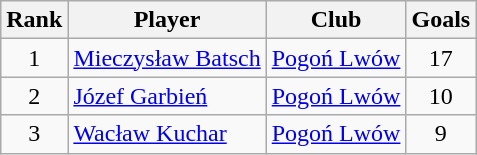<table class="wikitable" style="text-align:center">
<tr>
<th>Rank</th>
<th>Player</th>
<th>Club</th>
<th>Goals</th>
</tr>
<tr>
<td rowspan="1">1</td>
<td align="left"> <a href='#'>Mieczysław Batsch</a></td>
<td align="left"><a href='#'>Pogoń Lwów</a></td>
<td rowspan="1">17</td>
</tr>
<tr>
<td rowspan="1">2</td>
<td align="left"> <a href='#'>Józef Garbień</a></td>
<td align="left"><a href='#'>Pogoń Lwów</a></td>
<td rowspan="1">10</td>
</tr>
<tr>
<td rowspan="1">3</td>
<td align="left"> <a href='#'>Wacław Kuchar</a></td>
<td align="left"><a href='#'>Pogoń Lwów</a></td>
<td rowspan="1">9</td>
</tr>
</table>
